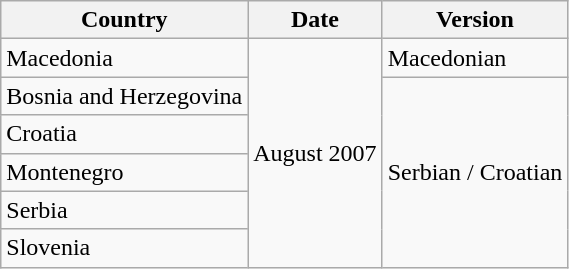<table class="wikitable">
<tr>
<th>Country</th>
<th>Date</th>
<th>Version</th>
</tr>
<tr>
<td>Macedonia</td>
<td rowspan="6">August 2007</td>
<td>Macedonian</td>
</tr>
<tr>
<td>Bosnia and Herzegovina</td>
<td rowspan="5">Serbian / Croatian</td>
</tr>
<tr>
<td>Croatia</td>
</tr>
<tr>
<td>Montenegro</td>
</tr>
<tr>
<td>Serbia</td>
</tr>
<tr>
<td>Slovenia</td>
</tr>
</table>
